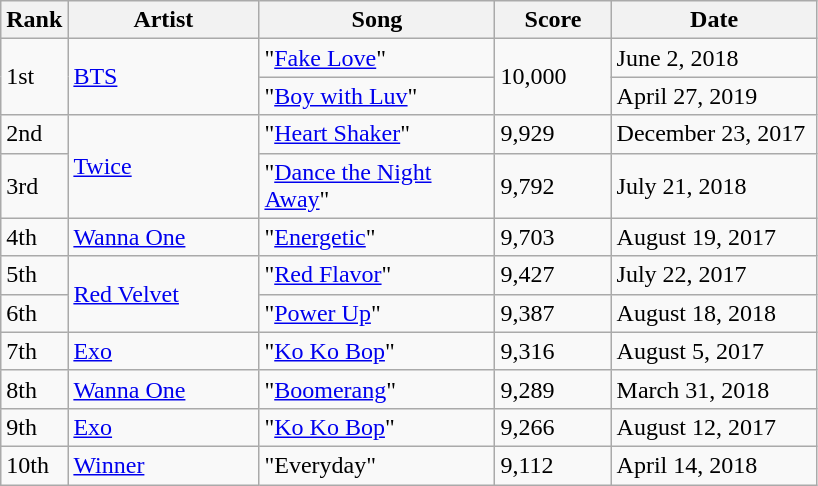<table class="wikitable">
<tr>
<th>Rank</th>
<th style="width:120px">Artist</th>
<th style="width:150px">Song</th>
<th style="width:70px">Score</th>
<th style="width:130px">Date</th>
</tr>
<tr>
<td rowspan="2">1st</td>
<td rowspan="2"><a href='#'>BTS</a></td>
<td>"<a href='#'>Fake Love</a>"</td>
<td rowspan="2">10,000</td>
<td>June 2, 2018</td>
</tr>
<tr>
<td>"<a href='#'>Boy with Luv</a>"</td>
<td>April 27, 2019</td>
</tr>
<tr>
<td>2nd</td>
<td rowspan="2"><a href='#'>Twice</a></td>
<td>"<a href='#'>Heart Shaker</a>"</td>
<td>9,929</td>
<td>December 23, 2017</td>
</tr>
<tr>
<td>3rd</td>
<td>"<a href='#'>Dance the Night Away</a>"</td>
<td>9,792</td>
<td>July 21, 2018</td>
</tr>
<tr>
<td>4th</td>
<td><a href='#'>Wanna One</a></td>
<td>"<a href='#'>Energetic</a>"</td>
<td>9,703</td>
<td>August 19, 2017</td>
</tr>
<tr>
<td>5th</td>
<td rowspan="2"><a href='#'>Red Velvet</a></td>
<td>"<a href='#'>Red Flavor</a>"</td>
<td>9,427</td>
<td>July 22, 2017</td>
</tr>
<tr>
<td>6th</td>
<td>"<a href='#'>Power Up</a>"</td>
<td>9,387</td>
<td>August 18, 2018</td>
</tr>
<tr>
<td>7th</td>
<td><a href='#'>Exo</a></td>
<td>"<a href='#'>Ko Ko Bop</a>"</td>
<td>9,316</td>
<td>August 5, 2017</td>
</tr>
<tr>
<td>8th</td>
<td><a href='#'>Wanna One</a></td>
<td>"<a href='#'>Boomerang</a>"</td>
<td>9,289</td>
<td>March 31, 2018</td>
</tr>
<tr>
<td>9th</td>
<td><a href='#'>Exo</a></td>
<td>"<a href='#'>Ko Ko Bop</a>"</td>
<td>9,266</td>
<td>August 12, 2017</td>
</tr>
<tr>
<td>10th</td>
<td><a href='#'>Winner</a></td>
<td>"Everyday"</td>
<td>9,112</td>
<td>April 14, 2018</td>
</tr>
</table>
